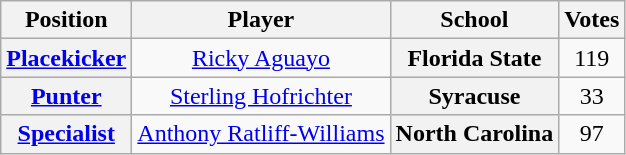<table class="wikitable" style="text-align: center;">
<tr>
<th>Position</th>
<th>Player</th>
<th>School</th>
<th>Votes</th>
</tr>
<tr>
<th rowspan="1"><a href='#'>Placekicker</a></th>
<td><a href='#'>Ricky Aguayo</a></td>
<th style=>Florida State</th>
<td>119</td>
</tr>
<tr>
<th rowspan="1"><a href='#'>Punter</a></th>
<td><a href='#'>Sterling Hofrichter</a></td>
<th style=>Syracuse</th>
<td>33</td>
</tr>
<tr>
<th rowspan="1"><a href='#'>Specialist</a></th>
<td><a href='#'>Anthony Ratliff-Williams</a></td>
<th style=>North Carolina</th>
<td>97</td>
</tr>
</table>
